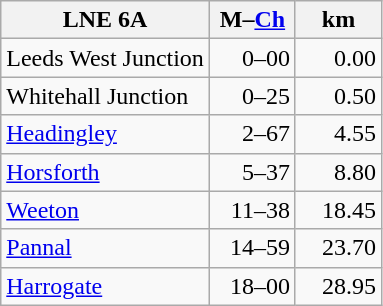<table class="wikitable">
<tr>
<th>LNE 6A</th>
<th width=50>M–<a href='#'>Ch</a></th>
<th width=50>km</th>
</tr>
<tr>
<td>Leeds West Junction</td>
<td align=right>0–00</td>
<td align=right>0.00</td>
</tr>
<tr>
<td>Whitehall Junction</td>
<td align=right>0–25</td>
<td align=right>0.50</td>
</tr>
<tr>
<td><a href='#'>Headingley</a></td>
<td align=right>2–67</td>
<td align=right>4.55</td>
</tr>
<tr>
<td><a href='#'>Horsforth</a></td>
<td align=right>5–37</td>
<td align=right>8.80</td>
</tr>
<tr>
<td><a href='#'>Weeton</a></td>
<td align=right>11–38</td>
<td align=right>18.45</td>
</tr>
<tr>
<td><a href='#'>Pannal</a></td>
<td align=right>14–59</td>
<td align=right>23.70</td>
</tr>
<tr>
<td><a href='#'>Harrogate</a></td>
<td align=right>18–00</td>
<td align=right>28.95</td>
</tr>
</table>
